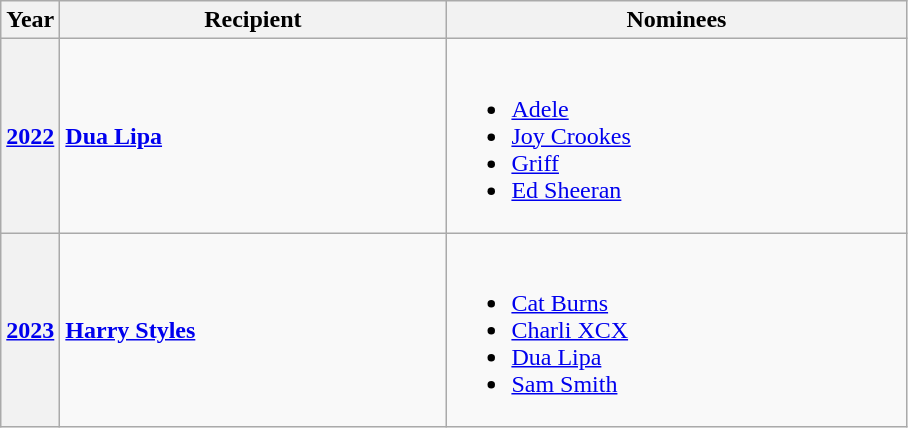<table class="wikitable sortable">
<tr>
<th>Year</th>
<th width=250px>Recipient</th>
<th width=300px class=unsortable>Nominees</th>
</tr>
<tr>
<th><a href='#'>2022</a></th>
<td><strong><a href='#'>Dua Lipa</a></strong></td>
<td><br><ul><li><a href='#'>Adele</a></li><li><a href='#'>Joy Crookes</a></li><li><a href='#'>Griff</a></li><li><a href='#'>Ed Sheeran</a></li></ul></td>
</tr>
<tr>
<th><a href='#'>2023</a></th>
<td><strong><a href='#'>Harry Styles</a></strong></td>
<td><br><ul><li><a href='#'>Cat Burns</a></li><li><a href='#'>Charli XCX</a></li><li><a href='#'>Dua Lipa</a></li><li><a href='#'>Sam Smith</a></li></ul></td>
</tr>
</table>
